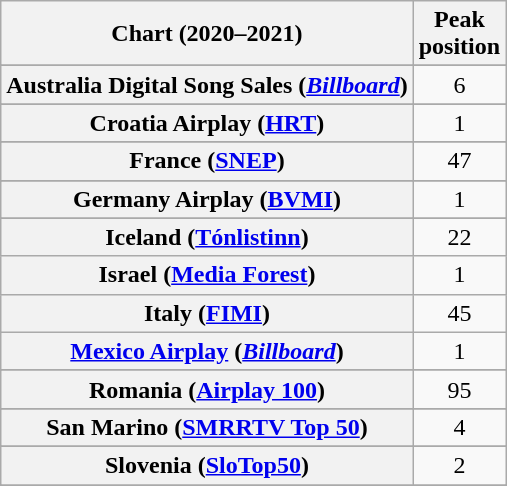<table class="wikitable sortable plainrowheaders" style="text-align:center">
<tr>
<th scope="col">Chart (2020–2021)</th>
<th scope="col">Peak<br>position</th>
</tr>
<tr>
</tr>
<tr>
<th scope="row">Australia Digital Song Sales (<em><a href='#'>Billboard</a></em>)</th>
<td>6</td>
</tr>
<tr>
</tr>
<tr>
</tr>
<tr>
</tr>
<tr>
</tr>
<tr>
<th scope="row">Croatia Airplay (<a href='#'>HRT</a>)</th>
<td>1</td>
</tr>
<tr>
</tr>
<tr>
<th scope="row">France (<a href='#'>SNEP</a>)</th>
<td>47</td>
</tr>
<tr>
</tr>
<tr>
<th scope="row">Germany Airplay (<a href='#'>BVMI</a>)</th>
<td>1</td>
</tr>
<tr>
</tr>
<tr>
</tr>
<tr>
</tr>
<tr>
</tr>
<tr>
<th scope="row">Iceland (<a href='#'>Tónlistinn</a>)</th>
<td>22</td>
</tr>
<tr>
<th scope="row">Israel (<a href='#'>Media Forest</a>)</th>
<td>1</td>
</tr>
<tr>
<th scope="row">Italy (<a href='#'>FIMI</a>)</th>
<td>45</td>
</tr>
<tr>
<th scope="row"><a href='#'>Mexico Airplay</a> (<em><a href='#'>Billboard</a></em>)</th>
<td>1</td>
</tr>
<tr>
</tr>
<tr>
</tr>
<tr>
</tr>
<tr>
<th scope="row">Romania (<a href='#'>Airplay 100</a>)</th>
<td>95</td>
</tr>
<tr>
</tr>
<tr>
<th scope="row">San Marino (<a href='#'>SMRRTV Top 50</a>)</th>
<td>4</td>
</tr>
<tr>
</tr>
<tr>
</tr>
<tr>
<th scope="row">Slovenia (<a href='#'>SloTop50</a>)</th>
<td>2</td>
</tr>
<tr>
</tr>
<tr>
</tr>
<tr>
</tr>
<tr>
</tr>
</table>
